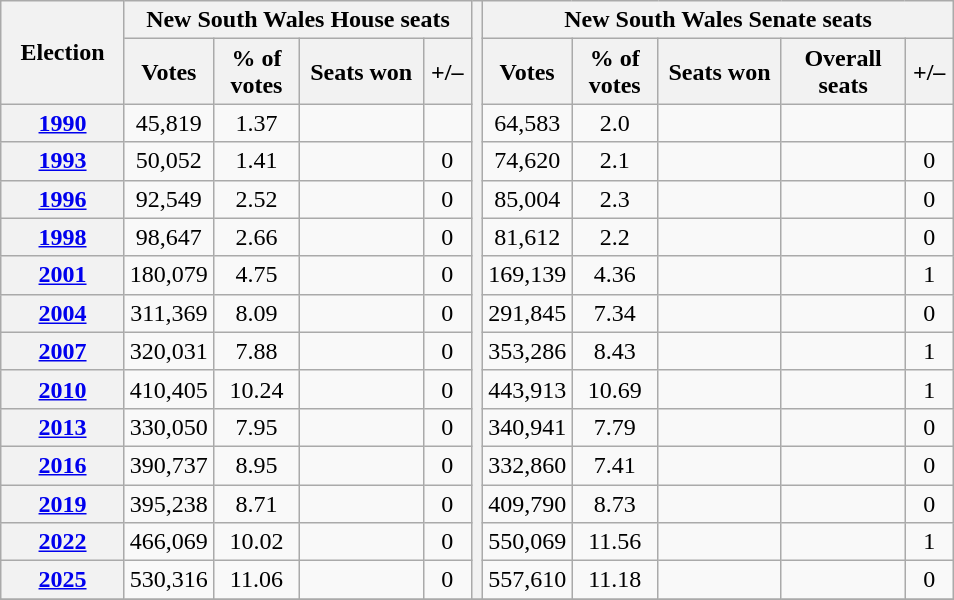<table class="wikitable">
<tr>
<th style="width:75px" rowspan=2>Election</th>
<th colspan=4>New South Wales House seats</th>
<th rowspan=15></th>
<th colspan=5>New South Wales Senate seats</th>
</tr>
<tr>
<th style="width:50px">Votes</th>
<th style="width:50px">% of votes</th>
<th style="width:75px">Seats won</th>
<th style="width:25px">+/–</th>
<th style="width:50px">Votes</th>
<th style="width:50px">% of votes</th>
<th style="width:75px">Seats won</th>
<th style="width:75px">Overall seats</th>
<th style="width:25px">+/–</th>
</tr>
<tr align=center>
<th><a href='#'>1990</a></th>
<td>45,819</td>
<td>1.37</td>
<td align=left></td>
<td></td>
<td>64,583</td>
<td>2.0</td>
<td align=left></td>
<td align=left></td>
<td></td>
</tr>
<tr align=center>
<th><a href='#'>1993</a></th>
<td>50,052</td>
<td>1.41</td>
<td align=left></td>
<td> 0</td>
<td>74,620</td>
<td>2.1</td>
<td align=left></td>
<td align=left></td>
<td> 0</td>
</tr>
<tr align=center>
<th><a href='#'>1996</a></th>
<td>92,549</td>
<td>2.52</td>
<td align=left></td>
<td> 0</td>
<td>85,004</td>
<td>2.3</td>
<td align=left></td>
<td align=left></td>
<td> 0</td>
</tr>
<tr align=center>
<th><a href='#'>1998</a></th>
<td>98,647</td>
<td>2.66</td>
<td align=left></td>
<td> 0</td>
<td>81,612</td>
<td>2.2</td>
<td align=left></td>
<td align=left></td>
<td> 0</td>
</tr>
<tr align=center>
<th><a href='#'>2001</a></th>
<td>180,079</td>
<td>4.75</td>
<td align=left></td>
<td> 0</td>
<td>169,139</td>
<td>4.36</td>
<td align=left></td>
<td align=left></td>
<td> 1</td>
</tr>
<tr align=center>
<th><a href='#'>2004</a></th>
<td>311,369</td>
<td>8.09</td>
<td align=left></td>
<td> 0</td>
<td>291,845</td>
<td>7.34</td>
<td align=left></td>
<td align=left></td>
<td> 0</td>
</tr>
<tr align=center>
<th><a href='#'>2007</a></th>
<td>320,031</td>
<td>7.88</td>
<td align=left></td>
<td> 0</td>
<td>353,286</td>
<td>8.43</td>
<td align=left></td>
<td align=left></td>
<td> 1</td>
</tr>
<tr align=center>
<th><a href='#'>2010</a></th>
<td>410,405</td>
<td>10.24</td>
<td align=left></td>
<td> 0</td>
<td>443,913</td>
<td>10.69</td>
<td align=left></td>
<td align=left></td>
<td> 1</td>
</tr>
<tr align=center>
<th><a href='#'>2013</a></th>
<td>330,050</td>
<td>7.95</td>
<td align=left></td>
<td> 0</td>
<td>340,941</td>
<td>7.79</td>
<td align=left></td>
<td align=left></td>
<td> 0</td>
</tr>
<tr align=center>
<th><a href='#'>2016</a></th>
<td>390,737</td>
<td>8.95</td>
<td align=left></td>
<td> 0</td>
<td>332,860</td>
<td>7.41</td>
<td align=left></td>
<td align=left></td>
<td> 0</td>
</tr>
<tr align=center>
<th><a href='#'>2019</a></th>
<td>395,238</td>
<td>8.71</td>
<td align=left></td>
<td> 0</td>
<td>409,790</td>
<td>8.73</td>
<td align=left></td>
<td align=left></td>
<td> 0</td>
</tr>
<tr align=center>
<th><a href='#'>2022</a></th>
<td>466,069</td>
<td>10.02</td>
<td align=left></td>
<td> 0</td>
<td>550,069</td>
<td>11.56</td>
<td align=left></td>
<td align=left></td>
<td> 1</td>
</tr>
<tr align=center>
<th><a href='#'>2025</a></th>
<td>530,316</td>
<td>11.06</td>
<td align=left></td>
<td> 0</td>
<td>557,610</td>
<td>11.18</td>
<td align=left></td>
<td align=left></td>
<td> 0</td>
</tr>
<tr align=center>
</tr>
</table>
